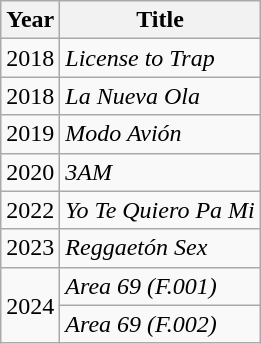<table class="wikitable">
<tr>
<th>Year</th>
<th>Title</th>
</tr>
<tr>
<td>2018</td>
<td><em>License to Trap</em></td>
</tr>
<tr>
<td>2018</td>
<td><em>La Nueva Ola</em></td>
</tr>
<tr>
<td>2019</td>
<td><em>Modo Avión</em></td>
</tr>
<tr>
<td>2020</td>
<td><em>3AM</em></td>
</tr>
<tr>
<td>2022</td>
<td><em>Yo Te Quiero Pa Mi</em></td>
</tr>
<tr>
<td>2023</td>
<td><em>Reggaetón Sex</em></td>
</tr>
<tr>
<td rowspan="2">2024</td>
<td><em>Area 69 (F.001)</em></td>
</tr>
<tr>
<td><em>Area 69 (F.002)</em></td>
</tr>
</table>
